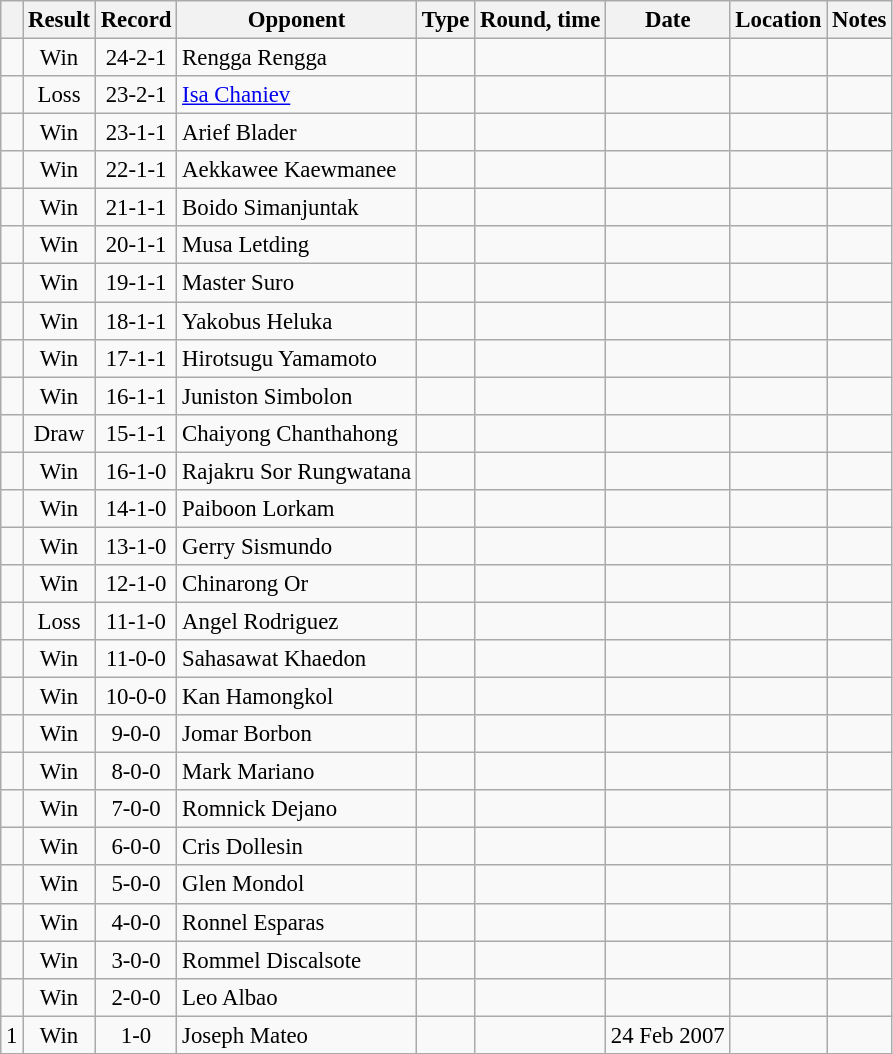<table class="wikitable" style="text-align:center; font-size:95%">
<tr>
<th></th>
<th>Result</th>
<th>Record</th>
<th>Opponent</th>
<th>Type</th>
<th>Round, time</th>
<th>Date</th>
<th>Location</th>
<th>Notes</th>
</tr>
<tr>
<td></td>
<td>Win</td>
<td>24-2-1</td>
<td align=left> Rengga Rengga</td>
<td></td>
<td></td>
<td></td>
<td align=left></td>
<td></td>
</tr>
<tr>
<td></td>
<td>Loss</td>
<td>23-2-1</td>
<td align=left> <a href='#'>Isa Chaniev</a></td>
<td></td>
<td></td>
<td></td>
<td align=left></td>
<td align=left></td>
</tr>
<tr>
<td></td>
<td>Win</td>
<td>23-1-1</td>
<td align=left> Arief Blader</td>
<td></td>
<td></td>
<td></td>
<td align=left></td>
<td></td>
</tr>
<tr>
<td></td>
<td>Win</td>
<td>22-1-1</td>
<td align=left> Aekkawee Kaewmanee</td>
<td></td>
<td></td>
<td></td>
<td align=left></td>
<td align=left></td>
</tr>
<tr>
<td></td>
<td>Win</td>
<td>21-1-1</td>
<td align=left> Boido Simanjuntak</td>
<td></td>
<td></td>
<td></td>
<td align=left></td>
<td></td>
</tr>
<tr>
<td></td>
<td>Win</td>
<td>20-1-1</td>
<td align=left> Musa Letding</td>
<td></td>
<td></td>
<td></td>
<td align=left></td>
<td align=left></td>
</tr>
<tr>
<td></td>
<td>Win</td>
<td>19-1-1</td>
<td align=left> Master Suro</td>
<td></td>
<td></td>
<td></td>
<td align=left></td>
<td align=left></td>
</tr>
<tr>
<td></td>
<td>Win</td>
<td>18-1-1</td>
<td align=left> Yakobus Heluka</td>
<td></td>
<td></td>
<td></td>
<td align=left></td>
<td align=left></td>
</tr>
<tr>
<td></td>
<td>Win</td>
<td>17-1-1</td>
<td align=left> Hirotsugu Yamamoto</td>
<td></td>
<td></td>
<td></td>
<td align=left></td>
<td align=left></td>
</tr>
<tr>
<td></td>
<td>Win</td>
<td>16-1-1</td>
<td align=left> Juniston Simbolon</td>
<td></td>
<td></td>
<td></td>
<td align=left></td>
<td align=left></td>
</tr>
<tr>
<td></td>
<td>Draw</td>
<td>15-1-1</td>
<td align=left> Chaiyong Chanthahong</td>
<td></td>
<td></td>
<td></td>
<td align=left></td>
<td align=left><br></td>
</tr>
<tr>
<td></td>
<td>Win</td>
<td>16-1-0</td>
<td align=left> Rajakru Sor Rungwatana</td>
<td></td>
<td></td>
<td></td>
<td align=left></td>
<td align=left></td>
</tr>
<tr>
<td></td>
<td>Win</td>
<td>14-1-0</td>
<td align=left> Paiboon Lorkam</td>
<td></td>
<td></td>
<td></td>
<td align=left></td>
<td align=left></td>
</tr>
<tr>
<td></td>
<td>Win</td>
<td>13-1-0</td>
<td align=left> Gerry Sismundo</td>
<td></td>
<td></td>
<td></td>
<td align=left></td>
<td align=left></td>
</tr>
<tr>
<td></td>
<td>Win</td>
<td>12-1-0</td>
<td align=left> Chinarong Or </td>
<td></td>
<td></td>
<td></td>
<td align=left></td>
<td align=left></td>
</tr>
<tr>
<td></td>
<td>Loss</td>
<td>11-1-0</td>
<td align=left> Angel Rodriguez</td>
<td></td>
<td></td>
<td></td>
<td align=left></td>
<td align=left></td>
</tr>
<tr>
<td></td>
<td>Win</td>
<td>11-0-0</td>
<td align=left> Sahasawat Khaedon</td>
<td></td>
<td></td>
<td></td>
<td align=left></td>
<td align=left></td>
</tr>
<tr>
<td></td>
<td>Win</td>
<td>10-0-0</td>
<td align=left> Kan Hamongkol</td>
<td></td>
<td></td>
<td></td>
<td align=left></td>
<td align=left></td>
</tr>
<tr>
<td></td>
<td>Win</td>
<td>9-0-0</td>
<td align=left> Jomar Borbon</td>
<td></td>
<td></td>
<td></td>
<td align=left></td>
<td align=left></td>
</tr>
<tr>
<td></td>
<td>Win</td>
<td>8-0-0</td>
<td align=left> Mark Mariano</td>
<td></td>
<td></td>
<td></td>
<td align=left></td>
<td align=left></td>
</tr>
<tr>
<td></td>
<td>Win</td>
<td>7-0-0</td>
<td align=left> Romnick Dejano</td>
<td></td>
<td></td>
<td></td>
<td align=left></td>
<td align=left></td>
</tr>
<tr>
<td></td>
<td>Win</td>
<td>6-0-0</td>
<td align=left>Cris Dollesin</td>
<td></td>
<td></td>
<td></td>
<td align=left></td>
<td align=left></td>
</tr>
<tr>
<td></td>
<td>Win</td>
<td>5-0-0</td>
<td align=left> Glen Mondol</td>
<td></td>
<td></td>
<td></td>
<td align=left></td>
<td align=left></td>
</tr>
<tr>
<td></td>
<td>Win</td>
<td>4-0-0</td>
<td align=left> Ronnel Esparas</td>
<td></td>
<td></td>
<td></td>
<td align=left></td>
<td align=left></td>
</tr>
<tr>
<td></td>
<td>Win</td>
<td>3-0-0</td>
<td align=left> Rommel Discalsote</td>
<td></td>
<td></td>
<td></td>
<td align=left></td>
<td align=left></td>
</tr>
<tr>
<td></td>
<td>Win</td>
<td>2-0-0</td>
<td align=left> Leo Albao</td>
<td></td>
<td></td>
<td></td>
<td align=left></td>
<td align=left></td>
</tr>
<tr>
<td>1</td>
<td>Win</td>
<td>1-0</td>
<td style="text-align:left;"> Joseph Mateo</td>
<td></td>
<td></td>
<td>24 Feb 2007</td>
<td style="text-align:left;"></td>
<td style="text-align:left;"></td>
</tr>
</table>
